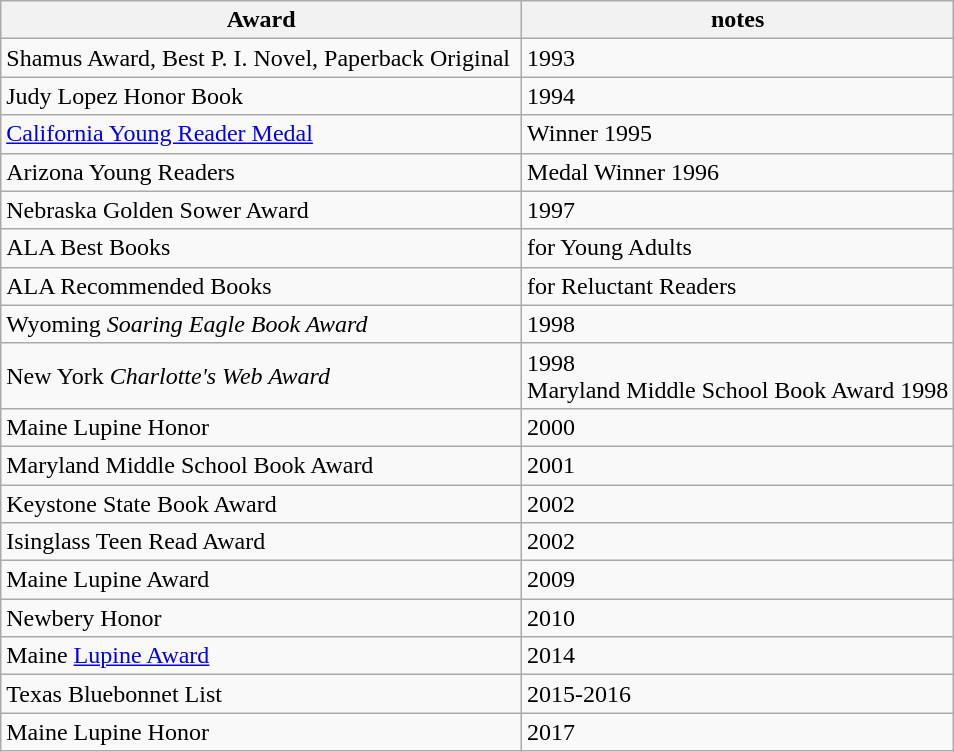<table class="wikitable" border="1">
<tr>
<th>Award</th>
<th>notes</th>
</tr>
<tr>
<td>Shamus Award, Best P. I. Novel, Paperback Original </td>
<td>1993</td>
</tr>
<tr>
<td>Judy Lopez Honor Book</td>
<td>1994</td>
</tr>
<tr>
<td><a href='#'>California Young Reader Medal</a></td>
<td>Winner 1995</td>
</tr>
<tr>
<td>Arizona Young Readers</td>
<td>Medal Winner 1996</td>
</tr>
<tr>
<td>Nebraska Golden Sower Award</td>
<td>1997</td>
</tr>
<tr>
<td>ALA Best Books</td>
<td>for Young Adults</td>
</tr>
<tr>
<td>ALA Recommended Books</td>
<td>for Reluctant Readers</td>
</tr>
<tr>
<td>Wyoming <em>Soaring Eagle Book Award</em></td>
<td>1998</td>
</tr>
<tr>
<td>New York <em>Charlotte's Web Award</em></td>
<td>1998<br>Maryland Middle School Book Award
1998</td>
</tr>
<tr>
<td>Maine Lupine Honor</td>
<td>2000</td>
</tr>
<tr>
<td>Maryland Middle School Book Award</td>
<td>2001</td>
</tr>
<tr>
<td>Keystone State Book Award</td>
<td>2002</td>
</tr>
<tr>
<td>Isinglass Teen Read Award</td>
<td>2002</td>
</tr>
<tr>
<td>Maine Lupine Award</td>
<td>2009</td>
</tr>
<tr>
<td>Newbery Honor</td>
<td>2010</td>
</tr>
<tr>
<td>Maine <a href='#'>Lupine Award</a></td>
<td>2014</td>
</tr>
<tr>
<td>Texas Bluebonnet List</td>
<td>2015-2016</td>
</tr>
<tr>
<td>Maine Lupine Honor</td>
<td>2017</td>
</tr>
</table>
